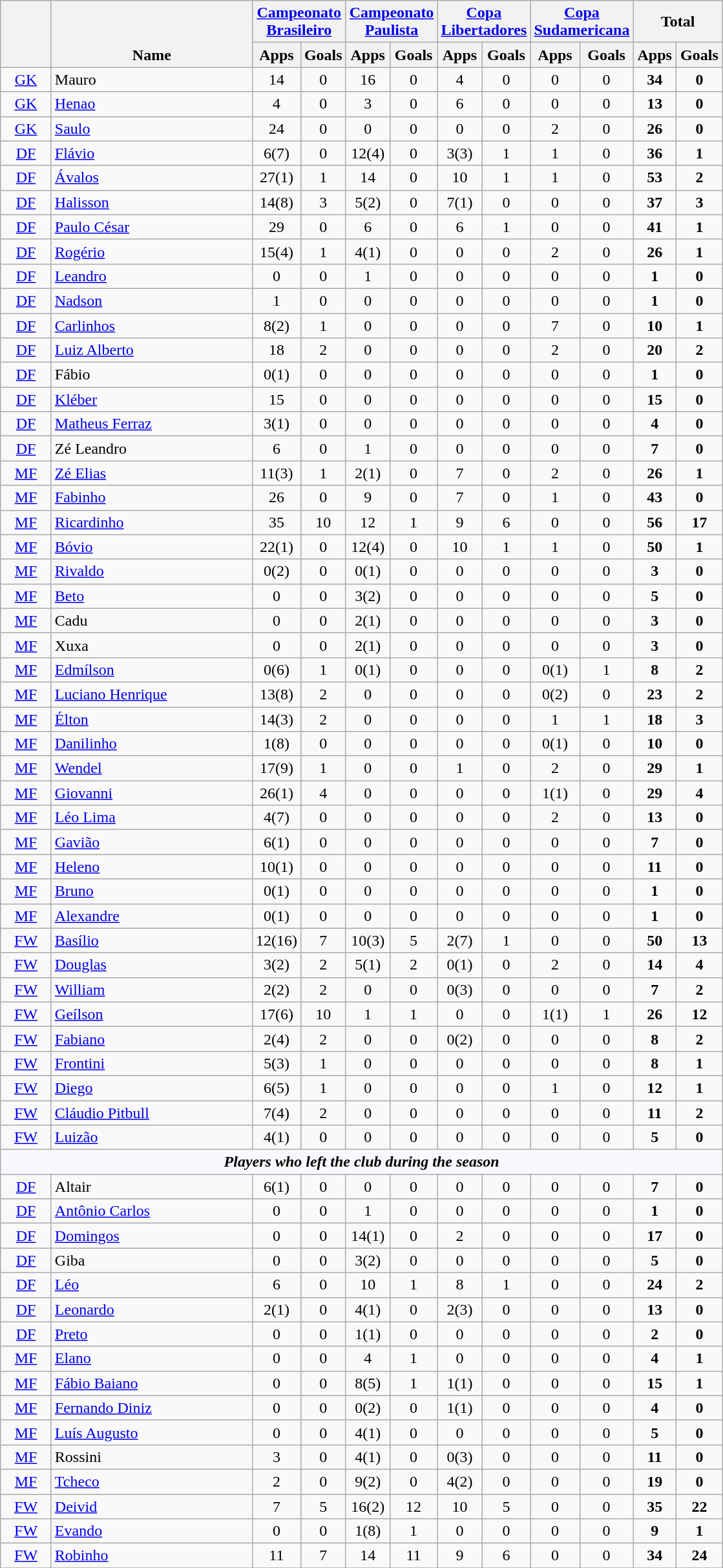<table class="wikitable sortable" style="text-align:center;">
<tr>
<th rowspan="2" width="45" valign="bottom"></th>
<th rowspan="2" width="200" valign="bottom">Name</th>
<th colspan="2" width="85"><a href='#'>Campeonato Brasileiro</a></th>
<th colspan="2" width="85"><a href='#'>Campeonato Paulista</a></th>
<th colspan="2" width="85"><a href='#'>Copa Libertadores</a></th>
<th colspan="2" width="85"><a href='#'>Copa Sudamericana</a></th>
<th colspan="2" width="85">Total</th>
</tr>
<tr>
<th>Apps</th>
<th>Goals</th>
<th>Apps</th>
<th>Goals</th>
<th>Apps</th>
<th>Goals</th>
<th>Apps</th>
<th>Goals</th>
<th>Apps</th>
<th>Goals</th>
</tr>
<tr>
<td><a href='#'>GK</a></td>
<td align=left> Mauro</td>
<td>14</td>
<td>0</td>
<td>16</td>
<td>0</td>
<td>4</td>
<td>0</td>
<td>0</td>
<td>0</td>
<td><strong>34</strong></td>
<td><strong>0</strong></td>
</tr>
<tr>
<td><a href='#'>GK</a></td>
<td align=left> <a href='#'>Henao</a></td>
<td>4</td>
<td>0</td>
<td>3</td>
<td>0</td>
<td>6</td>
<td>0</td>
<td>0</td>
<td>0</td>
<td><strong>13</strong></td>
<td><strong>0</strong></td>
</tr>
<tr>
<td><a href='#'>GK</a></td>
<td align=left> <a href='#'>Saulo</a></td>
<td>24</td>
<td>0</td>
<td>0</td>
<td>0</td>
<td>0</td>
<td>0</td>
<td>2</td>
<td>0</td>
<td><strong>26</strong></td>
<td><strong>0</strong></td>
</tr>
<tr>
<td><a href='#'>DF</a></td>
<td align=left> <a href='#'>Flávio</a></td>
<td>6(7)</td>
<td>0</td>
<td>12(4)</td>
<td>0</td>
<td>3(3)</td>
<td>1</td>
<td>1</td>
<td>0</td>
<td><strong>36</strong></td>
<td><strong>1</strong></td>
</tr>
<tr>
<td><a href='#'>DF</a></td>
<td align=left> <a href='#'>Ávalos</a></td>
<td>27(1)</td>
<td>1</td>
<td>14</td>
<td>0</td>
<td>10</td>
<td>1</td>
<td>1</td>
<td>0</td>
<td><strong>53</strong></td>
<td><strong>2</strong></td>
</tr>
<tr>
<td><a href='#'>DF</a></td>
<td align=left> <a href='#'>Halisson</a></td>
<td>14(8)</td>
<td>3</td>
<td>5(2)</td>
<td>0</td>
<td>7(1)</td>
<td>0</td>
<td>0</td>
<td>0</td>
<td><strong>37</strong></td>
<td><strong>3</strong></td>
</tr>
<tr>
<td><a href='#'>DF</a></td>
<td align=left> <a href='#'>Paulo César</a></td>
<td>29</td>
<td>0</td>
<td>6</td>
<td>0</td>
<td>6</td>
<td>1</td>
<td>0</td>
<td>0</td>
<td><strong>41</strong></td>
<td><strong>1</strong></td>
</tr>
<tr>
<td><a href='#'>DF</a></td>
<td align=left> <a href='#'>Rogério</a></td>
<td>15(4)</td>
<td>1</td>
<td>4(1)</td>
<td>0</td>
<td>0</td>
<td>0</td>
<td>2</td>
<td>0</td>
<td><strong>26</strong></td>
<td><strong>1</strong></td>
</tr>
<tr>
<td><a href='#'>DF</a></td>
<td align=left> <a href='#'>Leandro</a></td>
<td>0</td>
<td>0</td>
<td>1</td>
<td>0</td>
<td>0</td>
<td>0</td>
<td>0</td>
<td>0</td>
<td><strong>1</strong></td>
<td><strong>0</strong></td>
</tr>
<tr>
<td><a href='#'>DF</a></td>
<td align=left> <a href='#'>Nadson</a></td>
<td>1</td>
<td>0</td>
<td>0</td>
<td>0</td>
<td>0</td>
<td>0</td>
<td>0</td>
<td>0</td>
<td><strong>1</strong></td>
<td><strong>0</strong></td>
</tr>
<tr>
<td><a href='#'>DF</a></td>
<td align=left> <a href='#'>Carlinhos</a></td>
<td>8(2)</td>
<td>1</td>
<td>0</td>
<td>0</td>
<td>0</td>
<td>0</td>
<td>7</td>
<td>0</td>
<td><strong>10</strong></td>
<td><strong>1</strong></td>
</tr>
<tr>
<td><a href='#'>DF</a></td>
<td align=left> <a href='#'>Luiz Alberto</a></td>
<td>18</td>
<td>2</td>
<td>0</td>
<td>0</td>
<td>0</td>
<td>0</td>
<td>2</td>
<td>0</td>
<td><strong>20</strong></td>
<td><strong>2</strong></td>
</tr>
<tr>
<td><a href='#'>DF</a></td>
<td align=left> Fábio</td>
<td>0(1)</td>
<td>0</td>
<td>0</td>
<td>0</td>
<td>0</td>
<td>0</td>
<td>0</td>
<td>0</td>
<td><strong>1</strong></td>
<td><strong>0</strong></td>
</tr>
<tr>
<td><a href='#'>DF</a></td>
<td align=left> <a href='#'>Kléber</a></td>
<td>15</td>
<td>0</td>
<td>0</td>
<td>0</td>
<td>0</td>
<td>0</td>
<td>0</td>
<td>0</td>
<td><strong>15</strong></td>
<td><strong>0</strong></td>
</tr>
<tr>
<td><a href='#'>DF</a></td>
<td align=left> <a href='#'>Matheus Ferraz</a></td>
<td>3(1)</td>
<td>0</td>
<td>0</td>
<td>0</td>
<td>0</td>
<td>0</td>
<td>0</td>
<td>0</td>
<td><strong>4</strong></td>
<td><strong>0</strong></td>
</tr>
<tr>
<td><a href='#'>DF</a></td>
<td align=left> Zé Leandro</td>
<td>6</td>
<td>0</td>
<td>1</td>
<td>0</td>
<td>0</td>
<td>0</td>
<td>0</td>
<td>0</td>
<td><strong>7</strong></td>
<td><strong>0</strong></td>
</tr>
<tr>
<td><a href='#'>MF</a></td>
<td align=left> <a href='#'>Zé Elias</a></td>
<td>11(3)</td>
<td>1</td>
<td>2(1)</td>
<td>0</td>
<td>7</td>
<td>0</td>
<td>2</td>
<td>0</td>
<td><strong>26</strong></td>
<td><strong>1</strong></td>
</tr>
<tr>
<td><a href='#'>MF</a></td>
<td align=left> <a href='#'>Fabinho</a></td>
<td>26</td>
<td>0</td>
<td>9</td>
<td>0</td>
<td>7</td>
<td>0</td>
<td>1</td>
<td>0</td>
<td><strong>43</strong></td>
<td><strong>0</strong></td>
</tr>
<tr>
<td><a href='#'>MF</a></td>
<td align=left> <a href='#'>Ricardinho</a></td>
<td>35</td>
<td>10</td>
<td>12</td>
<td>1</td>
<td>9</td>
<td>6</td>
<td>0</td>
<td>0</td>
<td><strong>56</strong></td>
<td><strong>17</strong></td>
</tr>
<tr>
<td><a href='#'>MF</a></td>
<td align=left> <a href='#'>Bóvio</a></td>
<td>22(1)</td>
<td>0</td>
<td>12(4)</td>
<td>0</td>
<td>10</td>
<td>1</td>
<td>1</td>
<td>0</td>
<td><strong>50</strong></td>
<td><strong>1</strong></td>
</tr>
<tr>
<td><a href='#'>MF</a></td>
<td align=left> <a href='#'>Rivaldo</a></td>
<td>0(2)</td>
<td>0</td>
<td>0(1)</td>
<td>0</td>
<td>0</td>
<td>0</td>
<td>0</td>
<td>0</td>
<td><strong>3</strong></td>
<td><strong>0</strong></td>
</tr>
<tr>
<td><a href='#'>MF</a></td>
<td align=left> <a href='#'>Beto</a></td>
<td>0</td>
<td>0</td>
<td>3(2)</td>
<td>0</td>
<td>0</td>
<td>0</td>
<td>0</td>
<td>0</td>
<td><strong>5</strong></td>
<td><strong>0</strong></td>
</tr>
<tr>
<td><a href='#'>MF</a></td>
<td align=left> Cadu</td>
<td>0</td>
<td>0</td>
<td>2(1)</td>
<td>0</td>
<td>0</td>
<td>0</td>
<td>0</td>
<td>0</td>
<td><strong>3</strong></td>
<td><strong>0</strong></td>
</tr>
<tr>
<td><a href='#'>MF</a></td>
<td align=left> Xuxa</td>
<td>0</td>
<td>0</td>
<td>2(1)</td>
<td>0</td>
<td>0</td>
<td>0</td>
<td>0</td>
<td>0</td>
<td><strong>3</strong></td>
<td><strong>0</strong></td>
</tr>
<tr>
<td><a href='#'>MF</a></td>
<td align=left> <a href='#'>Edmílson</a></td>
<td>0(6)</td>
<td>1</td>
<td>0(1)</td>
<td>0</td>
<td>0</td>
<td>0</td>
<td>0(1)</td>
<td>1</td>
<td><strong>8</strong></td>
<td><strong>2</strong></td>
</tr>
<tr>
<td><a href='#'>MF</a></td>
<td align=left> <a href='#'>Luciano Henrique</a></td>
<td>13(8)</td>
<td>2</td>
<td>0</td>
<td>0</td>
<td>0</td>
<td>0</td>
<td>0(2)</td>
<td>0</td>
<td><strong>23</strong></td>
<td><strong>2</strong></td>
</tr>
<tr>
<td><a href='#'>MF</a></td>
<td align=left> <a href='#'>Élton</a></td>
<td>14(3)</td>
<td>2</td>
<td>0</td>
<td>0</td>
<td>0</td>
<td>0</td>
<td>1</td>
<td>1</td>
<td><strong>18</strong></td>
<td><strong>3</strong></td>
</tr>
<tr>
<td><a href='#'>MF</a></td>
<td align=left> <a href='#'>Danilinho</a></td>
<td>1(8)</td>
<td>0</td>
<td>0</td>
<td>0</td>
<td>0</td>
<td>0</td>
<td>0(1)</td>
<td>0</td>
<td><strong>10</strong></td>
<td><strong>0</strong></td>
</tr>
<tr>
<td><a href='#'>MF</a></td>
<td align=left> <a href='#'>Wendel</a></td>
<td>17(9)</td>
<td>1</td>
<td>0</td>
<td>0</td>
<td>1</td>
<td>0</td>
<td>2</td>
<td>0</td>
<td><strong>29</strong></td>
<td><strong>1</strong></td>
</tr>
<tr>
<td><a href='#'>MF</a></td>
<td align=left> <a href='#'>Giovanni</a></td>
<td>26(1)</td>
<td>4</td>
<td>0</td>
<td>0</td>
<td>0</td>
<td>0</td>
<td>1(1)</td>
<td>0</td>
<td><strong>29</strong></td>
<td><strong>4</strong></td>
</tr>
<tr>
<td><a href='#'>MF</a></td>
<td align=left> <a href='#'>Léo Lima</a></td>
<td>4(7)</td>
<td>0</td>
<td>0</td>
<td>0</td>
<td>0</td>
<td>0</td>
<td>2</td>
<td>0</td>
<td><strong>13</strong></td>
<td><strong>0</strong></td>
</tr>
<tr>
<td><a href='#'>MF</a></td>
<td align=left> <a href='#'>Gavião</a></td>
<td>6(1)</td>
<td>0</td>
<td>0</td>
<td>0</td>
<td>0</td>
<td>0</td>
<td>0</td>
<td>0</td>
<td><strong>7</strong></td>
<td><strong>0</strong></td>
</tr>
<tr>
<td><a href='#'>MF</a></td>
<td align=left> <a href='#'>Heleno</a></td>
<td>10(1)</td>
<td>0</td>
<td>0</td>
<td>0</td>
<td>0</td>
<td>0</td>
<td>0</td>
<td>0</td>
<td><strong>11</strong></td>
<td><strong>0</strong></td>
</tr>
<tr>
<td><a href='#'>MF</a></td>
<td align=left> <a href='#'>Bruno</a></td>
<td>0(1)</td>
<td>0</td>
<td>0</td>
<td>0</td>
<td>0</td>
<td>0</td>
<td>0</td>
<td>0</td>
<td><strong>1</strong></td>
<td><strong>0</strong></td>
</tr>
<tr>
<td><a href='#'>MF</a></td>
<td align=left> <a href='#'>Alexandre</a></td>
<td>0(1)</td>
<td>0</td>
<td>0</td>
<td>0</td>
<td>0</td>
<td>0</td>
<td>0</td>
<td>0</td>
<td><strong>1</strong></td>
<td><strong>0</strong></td>
</tr>
<tr>
<td><a href='#'>FW</a></td>
<td align=left> <a href='#'>Basílio</a></td>
<td>12(16)</td>
<td>7</td>
<td>10(3)</td>
<td>5</td>
<td>2(7)</td>
<td>1</td>
<td>0</td>
<td>0</td>
<td><strong>50</strong></td>
<td><strong>13</strong></td>
</tr>
<tr>
<td><a href='#'>FW</a></td>
<td align=left> <a href='#'>Douglas</a></td>
<td>3(2)</td>
<td>2</td>
<td>5(1)</td>
<td>2</td>
<td>0(1)</td>
<td>0</td>
<td>2</td>
<td>0</td>
<td><strong>14</strong></td>
<td><strong>4</strong></td>
</tr>
<tr>
<td><a href='#'>FW</a></td>
<td align=left> <a href='#'>William</a></td>
<td>2(2)</td>
<td>2</td>
<td>0</td>
<td>0</td>
<td>0(3)</td>
<td>0</td>
<td>0</td>
<td>0</td>
<td><strong>7</strong></td>
<td><strong>2</strong></td>
</tr>
<tr>
<td><a href='#'>FW</a></td>
<td align=left> <a href='#'>Geílson</a></td>
<td>17(6)</td>
<td>10</td>
<td>1</td>
<td>1</td>
<td>0</td>
<td>0</td>
<td>1(1)</td>
<td>1</td>
<td><strong>26</strong></td>
<td><strong>12</strong></td>
</tr>
<tr>
<td><a href='#'>FW</a></td>
<td align=left> <a href='#'>Fabiano</a></td>
<td>2(4)</td>
<td>2</td>
<td>0</td>
<td>0</td>
<td>0(2)</td>
<td>0</td>
<td>0</td>
<td>0</td>
<td><strong>8</strong></td>
<td><strong>2</strong></td>
</tr>
<tr>
<td><a href='#'>FW</a></td>
<td align=left> <a href='#'>Frontini</a></td>
<td>5(3)</td>
<td>1</td>
<td>0</td>
<td>0</td>
<td>0</td>
<td>0</td>
<td>0</td>
<td>0</td>
<td><strong>8</strong></td>
<td><strong>1</strong></td>
</tr>
<tr>
<td><a href='#'>FW</a></td>
<td align=left> <a href='#'>Diego</a></td>
<td>6(5)</td>
<td>1</td>
<td>0</td>
<td>0</td>
<td>0</td>
<td>0</td>
<td>1</td>
<td>0</td>
<td><strong>12</strong></td>
<td><strong>1</strong></td>
</tr>
<tr>
<td><a href='#'>FW</a></td>
<td align=left> <a href='#'>Cláudio Pitbull</a></td>
<td>7(4)</td>
<td>2</td>
<td>0</td>
<td>0</td>
<td>0</td>
<td>0</td>
<td>0</td>
<td>0</td>
<td><strong>11</strong></td>
<td><strong>2</strong></td>
</tr>
<tr>
<td><a href='#'>FW</a></td>
<td align=left> <a href='#'>Luizão</a></td>
<td>4(1)</td>
<td>0</td>
<td>0</td>
<td>0</td>
<td>0</td>
<td>0</td>
<td>0</td>
<td>0</td>
<td><strong>5</strong></td>
<td><strong>0</strong></td>
</tr>
<tr>
<th colspan=13 style="background: #F8F8FF" align=center><em>Players who left the club during the season</em></th>
</tr>
<tr>
<td><a href='#'>DF</a></td>
<td align=left> Altair</td>
<td>6(1)</td>
<td>0</td>
<td>0</td>
<td>0</td>
<td>0</td>
<td>0</td>
<td>0</td>
<td>0</td>
<td><strong>7</strong></td>
<td><strong>0</strong></td>
</tr>
<tr>
<td><a href='#'>DF</a></td>
<td align=left> <a href='#'>Antônio Carlos</a></td>
<td>0</td>
<td>0</td>
<td>1</td>
<td>0</td>
<td>0</td>
<td>0</td>
<td>0</td>
<td>0</td>
<td><strong>1</strong></td>
<td><strong>0</strong></td>
</tr>
<tr>
<td><a href='#'>DF</a></td>
<td align=left> <a href='#'>Domingos</a></td>
<td>0</td>
<td>0</td>
<td>14(1)</td>
<td>0</td>
<td>2</td>
<td>0</td>
<td>0</td>
<td>0</td>
<td><strong>17</strong></td>
<td><strong>0</strong></td>
</tr>
<tr>
<td><a href='#'>DF</a></td>
<td align=left> Giba</td>
<td>0</td>
<td>0</td>
<td>3(2)</td>
<td>0</td>
<td>0</td>
<td>0</td>
<td>0</td>
<td>0</td>
<td><strong>5</strong></td>
<td><strong>0</strong></td>
</tr>
<tr>
<td><a href='#'>DF</a></td>
<td align=left> <a href='#'>Léo</a></td>
<td>6</td>
<td>0</td>
<td>10</td>
<td>1</td>
<td>8</td>
<td>1</td>
<td>0</td>
<td>0</td>
<td><strong>24</strong></td>
<td><strong>2</strong></td>
</tr>
<tr>
<td><a href='#'>DF</a></td>
<td align=left> <a href='#'>Leonardo</a></td>
<td>2(1)</td>
<td>0</td>
<td>4(1)</td>
<td>0</td>
<td>2(3)</td>
<td>0</td>
<td>0</td>
<td>0</td>
<td><strong>13</strong></td>
<td><strong>0</strong></td>
</tr>
<tr>
<td><a href='#'>DF</a></td>
<td align=left> <a href='#'>Preto</a></td>
<td>0</td>
<td>0</td>
<td>1(1)</td>
<td>0</td>
<td>0</td>
<td>0</td>
<td>0</td>
<td>0</td>
<td><strong>2</strong></td>
<td><strong>0</strong></td>
</tr>
<tr>
<td><a href='#'>MF</a></td>
<td align=left> <a href='#'>Elano</a></td>
<td>0</td>
<td>0</td>
<td>4</td>
<td>1</td>
<td>0</td>
<td>0</td>
<td>0</td>
<td>0</td>
<td><strong>4</strong></td>
<td><strong>1</strong></td>
</tr>
<tr>
<td><a href='#'>MF</a></td>
<td align=left> <a href='#'>Fábio Baiano</a></td>
<td>0</td>
<td>0</td>
<td>8(5)</td>
<td>1</td>
<td>1(1)</td>
<td>0</td>
<td>0</td>
<td>0</td>
<td><strong>15</strong></td>
<td><strong>1</strong></td>
</tr>
<tr>
<td><a href='#'>MF</a></td>
<td align=left> <a href='#'>Fernando Diniz</a></td>
<td>0</td>
<td>0</td>
<td>0(2)</td>
<td>0</td>
<td>1(1)</td>
<td>0</td>
<td>0</td>
<td>0</td>
<td><strong>4</strong></td>
<td><strong>0</strong></td>
</tr>
<tr>
<td><a href='#'>MF</a></td>
<td align=left> <a href='#'>Luís Augusto</a></td>
<td>0</td>
<td>0</td>
<td>4(1)</td>
<td>0</td>
<td>0</td>
<td>0</td>
<td>0</td>
<td>0</td>
<td><strong>5</strong></td>
<td><strong>0</strong></td>
</tr>
<tr>
<td><a href='#'>MF</a></td>
<td align=left> Rossini</td>
<td>3</td>
<td>0</td>
<td>4(1)</td>
<td>0</td>
<td>0(3)</td>
<td>0</td>
<td>0</td>
<td>0</td>
<td><strong>11</strong></td>
<td><strong>0</strong></td>
</tr>
<tr>
<td><a href='#'>MF</a></td>
<td align=left> <a href='#'>Tcheco</a></td>
<td>2</td>
<td>0</td>
<td>9(2)</td>
<td>0</td>
<td>4(2)</td>
<td>0</td>
<td>0</td>
<td>0</td>
<td><strong>19</strong></td>
<td><strong>0</strong></td>
</tr>
<tr>
<td><a href='#'>FW</a></td>
<td align=left> <a href='#'>Deivid</a></td>
<td>7</td>
<td>5</td>
<td>16(2)</td>
<td>12</td>
<td>10</td>
<td>5</td>
<td>0</td>
<td>0</td>
<td><strong>35</strong></td>
<td><strong>22</strong></td>
</tr>
<tr>
<td><a href='#'>FW</a></td>
<td align=left> <a href='#'>Evando</a></td>
<td>0</td>
<td>0</td>
<td>1(8)</td>
<td>1</td>
<td>0</td>
<td>0</td>
<td>0</td>
<td>0</td>
<td><strong>9</strong></td>
<td><strong>1</strong></td>
</tr>
<tr>
<td><a href='#'>FW</a></td>
<td align=left> <a href='#'>Robinho</a></td>
<td>11</td>
<td>7</td>
<td>14</td>
<td>11</td>
<td>9</td>
<td>6</td>
<td>0</td>
<td>0</td>
<td><strong>34</strong></td>
<td><strong>24</strong></td>
</tr>
<tr>
</tr>
</table>
